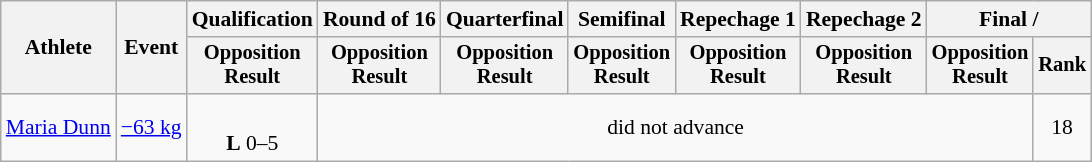<table class="wikitable" style="font-size:90%">
<tr>
<th rowspan="2">Athlete</th>
<th rowspan="2">Event</th>
<th>Qualification</th>
<th>Round of 16</th>
<th>Quarterfinal</th>
<th>Semifinal</th>
<th>Repechage 1</th>
<th>Repechage 2</th>
<th colspan=2>Final / </th>
</tr>
<tr style="font-size: 95%">
<th>Opposition<br>Result</th>
<th>Opposition<br>Result</th>
<th>Opposition<br>Result</th>
<th>Opposition<br>Result</th>
<th>Opposition<br>Result</th>
<th>Opposition<br>Result</th>
<th>Opposition<br>Result</th>
<th>Rank</th>
</tr>
<tr align=center>
<td align=left><a href='#'>Maria Dunn</a></td>
<td align=left><a href='#'>−63 kg</a></td>
<td><br><strong>L</strong> 0–5 <sup></sup></td>
<td colspan=6>did not advance</td>
<td>18</td>
</tr>
</table>
